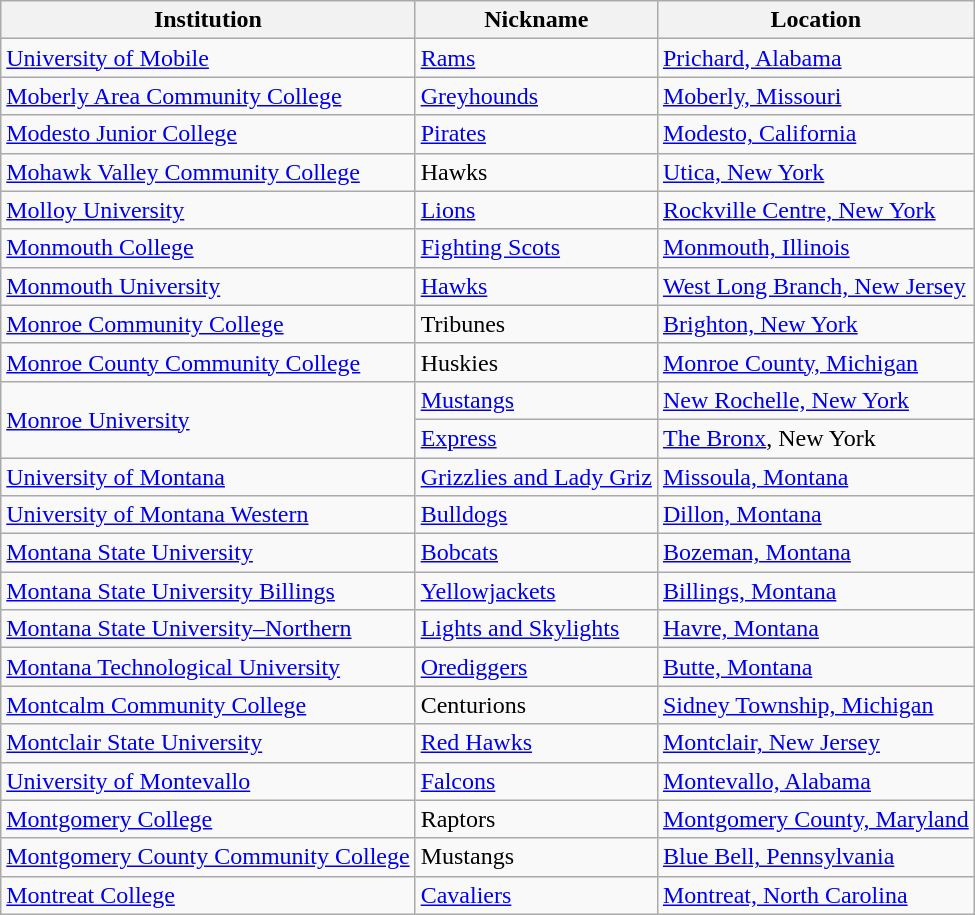<table class="wikitable">
<tr>
<th>Institution</th>
<th>Nickname</th>
<th>Location</th>
</tr>
<tr>
<td><a href='#'>University of Mobile</a></td>
<td><a href='#'>Rams</a></td>
<td><a href='#'>Prichard, Alabama</a></td>
</tr>
<tr>
<td><a href='#'>Moberly Area Community College</a></td>
<td><a href='#'>Greyhounds</a></td>
<td><a href='#'>Moberly, Missouri</a></td>
</tr>
<tr>
<td><a href='#'>Modesto Junior College</a></td>
<td><a href='#'>Pirates</a></td>
<td><a href='#'>Modesto, California</a></td>
</tr>
<tr>
<td><a href='#'>Mohawk Valley Community College</a></td>
<td>Hawks</td>
<td><a href='#'>Utica, New York</a></td>
</tr>
<tr>
<td><a href='#'>Molloy University</a></td>
<td><a href='#'>Lions</a></td>
<td><a href='#'>Rockville Centre, New York</a></td>
</tr>
<tr>
<td><a href='#'>Monmouth College</a></td>
<td><a href='#'>Fighting Scots</a></td>
<td><a href='#'>Monmouth, Illinois</a></td>
</tr>
<tr>
<td><a href='#'>Monmouth University</a></td>
<td><a href='#'>Hawks</a></td>
<td><a href='#'>West Long Branch, New Jersey</a></td>
</tr>
<tr>
<td><a href='#'>Monroe Community College</a></td>
<td>Tribunes</td>
<td><a href='#'>Brighton, New York</a></td>
</tr>
<tr>
<td><a href='#'>Monroe County Community College</a></td>
<td>Huskies</td>
<td><a href='#'>Monroe County, Michigan</a></td>
</tr>
<tr>
<td rowspan="2"><a href='#'>Monroe University</a></td>
<td><a href='#'>Mustangs</a></td>
<td><a href='#'>New Rochelle, New York</a></td>
</tr>
<tr>
<td><a href='#'>Express</a></td>
<td><a href='#'>The Bronx</a>, New York</td>
</tr>
<tr>
<td><a href='#'>University of Montana</a></td>
<td><a href='#'>Grizzlies and Lady Griz</a></td>
<td><a href='#'>Missoula, Montana</a></td>
</tr>
<tr>
<td><a href='#'>University of Montana Western</a></td>
<td><a href='#'>Bulldogs</a></td>
<td><a href='#'>Dillon, Montana</a></td>
</tr>
<tr>
<td><a href='#'>Montana State University</a></td>
<td><a href='#'>Bobcats</a></td>
<td><a href='#'>Bozeman, Montana</a></td>
</tr>
<tr>
<td><a href='#'>Montana State University Billings</a></td>
<td><a href='#'>Yellowjackets</a></td>
<td><a href='#'>Billings, Montana</a></td>
</tr>
<tr>
<td><a href='#'>Montana State University–Northern</a></td>
<td><a href='#'>Lights and Skylights</a></td>
<td><a href='#'>Havre, Montana</a></td>
</tr>
<tr>
<td><a href='#'>Montana Technological University</a></td>
<td><a href='#'>Orediggers</a></td>
<td><a href='#'>Butte, Montana</a></td>
</tr>
<tr>
<td><a href='#'>Montcalm Community College</a></td>
<td>Centurions</td>
<td><a href='#'>Sidney Township, Michigan</a></td>
</tr>
<tr>
<td><a href='#'>Montclair State University</a></td>
<td><a href='#'>Red Hawks</a></td>
<td><a href='#'>Montclair, New Jersey</a></td>
</tr>
<tr>
<td><a href='#'>University of Montevallo</a></td>
<td><a href='#'>Falcons</a></td>
<td><a href='#'>Montevallo, Alabama</a></td>
</tr>
<tr>
<td><a href='#'>Montgomery College</a></td>
<td>Raptors</td>
<td><a href='#'>Montgomery County, Maryland</a></td>
</tr>
<tr>
<td><a href='#'>Montgomery County Community College</a></td>
<td>Mustangs</td>
<td><a href='#'>Blue Bell, Pennsylvania</a></td>
</tr>
<tr>
<td><a href='#'>Montreat College</a></td>
<td><a href='#'>Cavaliers</a></td>
<td><a href='#'>Montreat, North Carolina</a></td>
</tr>
</table>
